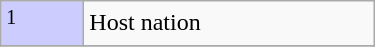<table class="wikitable" border="solid 1px #AAAAAA" width="250px">
<tr>
<td style="background:#ccccff; width:3em;"><sup>1</sup></td>
<td>Host nation</td>
</tr>
<tr>
</tr>
</table>
